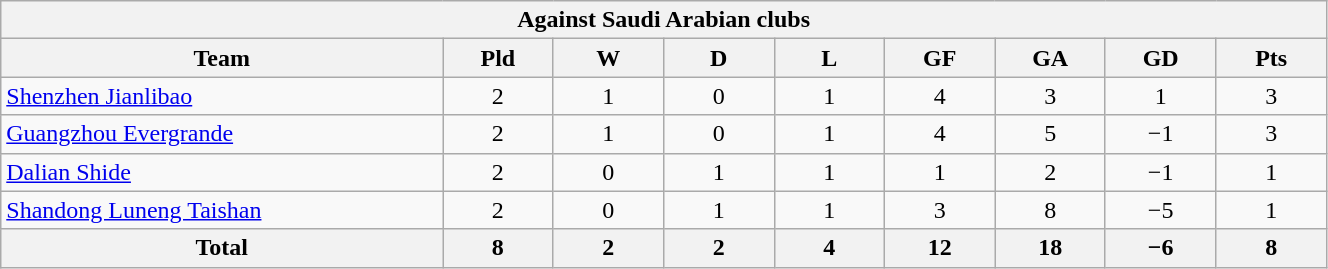<table width=70% class="wikitable" style="text-align:center">
<tr>
<th colspan=9>Against Saudi Arabian clubs</th>
</tr>
<tr>
<th width=20%>Team</th>
<th width=5%>Pld</th>
<th width=5%>W</th>
<th width=5%>D</th>
<th width=5%>L</th>
<th width=5%>GF</th>
<th width=5%>GA</th>
<th width=5%>GD</th>
<th width=5%>Pts</th>
</tr>
<tr>
<td align=left> <a href='#'>Shenzhen Jianlibao</a></td>
<td>2</td>
<td>1</td>
<td>0</td>
<td>1</td>
<td>4</td>
<td>3</td>
<td>1</td>
<td>3</td>
</tr>
<tr>
<td align=left> <a href='#'>Guangzhou Evergrande</a></td>
<td>2</td>
<td>1</td>
<td>0</td>
<td>1</td>
<td>4</td>
<td>5</td>
<td>−1</td>
<td>3</td>
</tr>
<tr>
<td align=left> <a href='#'>Dalian Shide</a></td>
<td>2</td>
<td>0</td>
<td>1</td>
<td>1</td>
<td>1</td>
<td>2</td>
<td>−1</td>
<td>1</td>
</tr>
<tr>
<td align=left> <a href='#'>Shandong Luneng Taishan</a></td>
<td>2</td>
<td>0</td>
<td>1</td>
<td>1</td>
<td>3</td>
<td>8</td>
<td>−5</td>
<td>1</td>
</tr>
<tr>
<th>Total</th>
<th>8</th>
<th>2</th>
<th>2</th>
<th>4</th>
<th>12</th>
<th>18</th>
<th>−6</th>
<th>8</th>
</tr>
</table>
